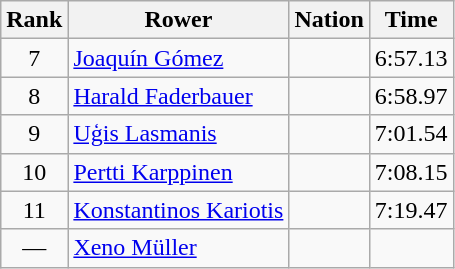<table class="wikitable sortable" style="text-align:center">
<tr>
<th>Rank</th>
<th>Rower</th>
<th>Nation</th>
<th>Time</th>
</tr>
<tr>
<td>7</td>
<td align=left><a href='#'>Joaquín Gómez</a></td>
<td align=left></td>
<td>6:57.13</td>
</tr>
<tr>
<td>8</td>
<td align=left><a href='#'>Harald Faderbauer</a></td>
<td align=left></td>
<td>6:58.97</td>
</tr>
<tr>
<td>9</td>
<td align=left><a href='#'>Uģis Lasmanis</a></td>
<td align=left></td>
<td>7:01.54</td>
</tr>
<tr>
<td>10</td>
<td align=left><a href='#'>Pertti Karppinen</a></td>
<td align=left></td>
<td>7:08.15</td>
</tr>
<tr>
<td>11</td>
<td align=left><a href='#'>Konstantinos Kariotis</a></td>
<td align=left></td>
<td>7:19.47</td>
</tr>
<tr>
<td data-sort-value=12>—</td>
<td align=left><a href='#'>Xeno Müller</a></td>
<td align=left></td>
<td data-sort-value=9:99.99></td>
</tr>
</table>
